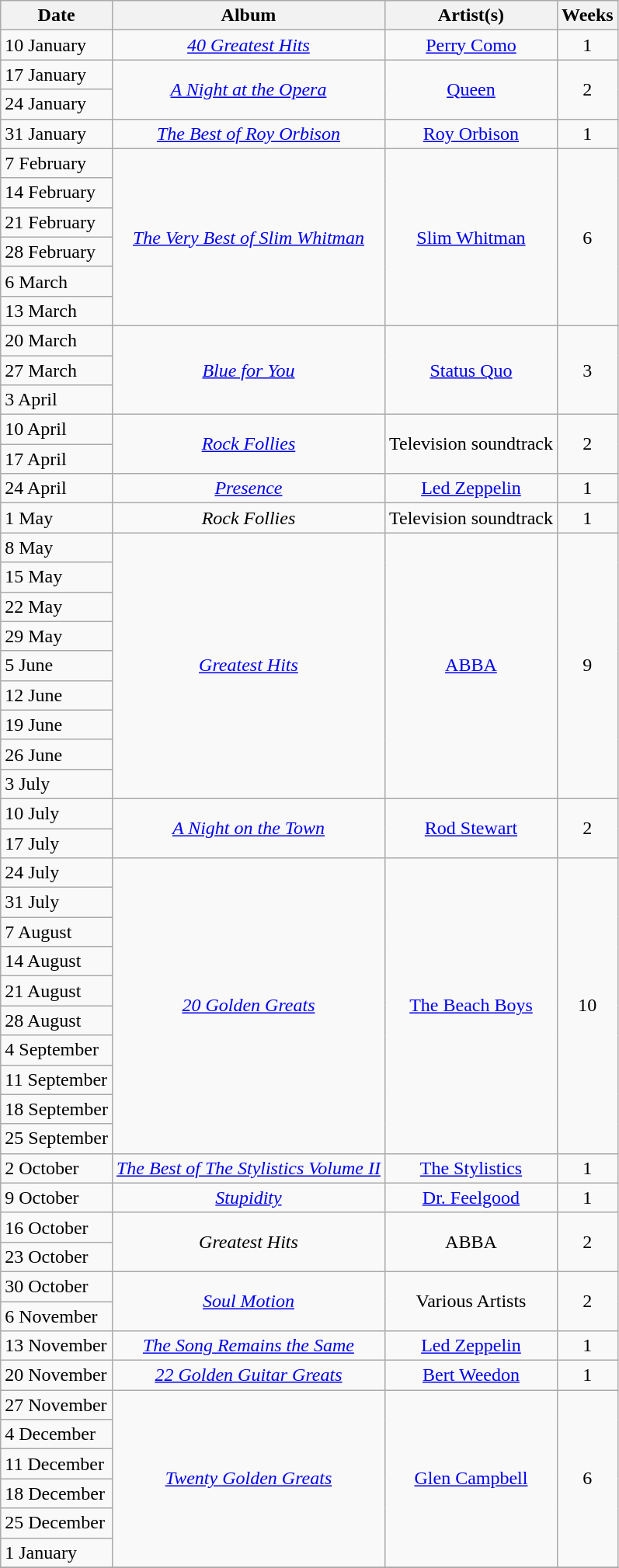<table class="wikitable">
<tr>
<th>Date</th>
<th>Album</th>
<th>Artist(s)</th>
<th>Weeks</th>
</tr>
<tr>
<td>10 January</td>
<td align="center" rowspan=1><em><a href='#'>40 Greatest Hits</a></em></td>
<td align="center" rowspan=1><a href='#'>Perry Como</a></td>
<td align="center" rowspan=1>1</td>
</tr>
<tr>
<td>17 January</td>
<td align="center" rowspan=2><em><a href='#'>A Night at the Opera</a></em></td>
<td align="center" rowspan=2><a href='#'>Queen</a></td>
<td align="center" rowspan=2>2</td>
</tr>
<tr>
<td>24 January</td>
</tr>
<tr>
<td>31 January</td>
<td align="center" rowspan=1><em><a href='#'>The Best of Roy Orbison</a></em></td>
<td align="center" rowspan=1><a href='#'>Roy Orbison</a></td>
<td align="center">1</td>
</tr>
<tr>
<td>7 February</td>
<td align="center" rowspan=6><em><a href='#'>The Very Best of Slim Whitman</a></em></td>
<td align="center" rowspan=6><a href='#'>Slim Whitman</a></td>
<td align="center" rowspan=6>6</td>
</tr>
<tr>
<td>14 February</td>
</tr>
<tr>
<td>21 February</td>
</tr>
<tr>
<td>28 February</td>
</tr>
<tr>
<td>6 March</td>
</tr>
<tr>
<td>13 March</td>
</tr>
<tr>
<td>20 March</td>
<td align="center" rowspan=3><em><a href='#'>Blue for You</a></em></td>
<td align="center" rowspan=3><a href='#'>Status Quo</a></td>
<td align="center" rowspan=3>3</td>
</tr>
<tr>
<td>27 March</td>
</tr>
<tr>
<td>3 April</td>
</tr>
<tr>
<td>10 April</td>
<td align="center" rowspan=2><em><a href='#'>Rock Follies</a></em></td>
<td align="center" rowspan=2>Television soundtrack</td>
<td align="center" rowspan=2>2</td>
</tr>
<tr>
<td>17 April</td>
</tr>
<tr>
<td>24 April</td>
<td align="center" rowspan=1><em><a href='#'>Presence</a></em></td>
<td align="center" rowspan=1><a href='#'>Led Zeppelin</a></td>
<td align="center" rowspan=1>1</td>
</tr>
<tr>
<td>1 May</td>
<td align="center" rowspan=1><em>Rock Follies</em></td>
<td align="center" rowspan=1>Television soundtrack</td>
<td align="center" rowspan=1>1</td>
</tr>
<tr>
<td>8 May</td>
<td align="center" rowspan=9><a href='#'><em>Greatest Hits</em></a></td>
<td align="center" rowspan=9><a href='#'>ABBA</a></td>
<td align="center" rowspan=9>9</td>
</tr>
<tr>
<td>15 May</td>
</tr>
<tr>
<td>22 May</td>
</tr>
<tr>
<td>29 May</td>
</tr>
<tr>
<td>5 June</td>
</tr>
<tr>
<td>12 June</td>
</tr>
<tr>
<td>19 June</td>
</tr>
<tr>
<td>26 June</td>
</tr>
<tr>
<td>3 July</td>
</tr>
<tr>
<td>10 July</td>
<td align="center" rowspan=2><em><a href='#'>A Night on the Town</a></em></td>
<td align="center" rowspan=2><a href='#'>Rod Stewart</a></td>
<td align="center" rowspan=2>2</td>
</tr>
<tr>
<td>17 July</td>
</tr>
<tr>
<td>24 July</td>
<td align="center" rowspan=10><em><a href='#'>20 Golden Greats</a></em></td>
<td align="center" rowspan=10><a href='#'>The Beach Boys</a></td>
<td align="center" rowspan=10>10</td>
</tr>
<tr>
<td>31 July</td>
</tr>
<tr>
<td>7 August</td>
</tr>
<tr>
<td>14 August</td>
</tr>
<tr>
<td>21 August</td>
</tr>
<tr>
<td>28 August</td>
</tr>
<tr>
<td>4 September</td>
</tr>
<tr>
<td>11 September</td>
</tr>
<tr>
<td>18 September</td>
</tr>
<tr>
<td>25 September</td>
</tr>
<tr>
<td>2 October</td>
<td align="center" rowspan=1><em><a href='#'>The Best of The Stylistics Volume II</a></em></td>
<td align="center" rowspan=1><a href='#'>The Stylistics</a></td>
<td align="center" rowspan=1>1</td>
</tr>
<tr>
<td>9 October</td>
<td align="center" rowspan=1><em><a href='#'>Stupidity</a></em></td>
<td align="center" rowspan=1><a href='#'>Dr. Feelgood</a></td>
<td align="center">1</td>
</tr>
<tr>
<td>16 October</td>
<td align="center" rowspan=2><em>Greatest Hits</em></td>
<td align="center" rowspan=2>ABBA</td>
<td align="center" rowspan=2>2</td>
</tr>
<tr>
<td>23 October</td>
</tr>
<tr>
<td>30 October</td>
<td align="center" rowspan=2><em><a href='#'>Soul Motion</a></em></td>
<td align="center" rowspan=2>Various Artists</td>
<td align="center" rowspan=2>2</td>
</tr>
<tr>
<td>6 November</td>
</tr>
<tr>
<td>13 November</td>
<td align="center" rowspan=1><em><a href='#'>The Song Remains the Same</a></em></td>
<td align="center" rowspan=1><a href='#'>Led Zeppelin</a></td>
<td align="center" rowspan=1>1</td>
</tr>
<tr>
<td>20 November</td>
<td align="center" rowspan=1><em><a href='#'>22 Golden Guitar Greats</a></em></td>
<td align="center" rowspan=1><a href='#'>Bert Weedon</a></td>
<td align="center" rowspan=1>1</td>
</tr>
<tr>
<td>27 November</td>
<td align="center" rowspan=6><em><a href='#'>Twenty Golden Greats</a></em></td>
<td align="center" rowspan=6><a href='#'>Glen Campbell</a></td>
<td align="center" rowspan=6>6</td>
</tr>
<tr>
<td>4 December</td>
</tr>
<tr>
<td>11 December</td>
</tr>
<tr>
<td>18 December</td>
</tr>
<tr>
<td>25 December</td>
</tr>
<tr>
<td>1 January</td>
</tr>
<tr>
</tr>
</table>
